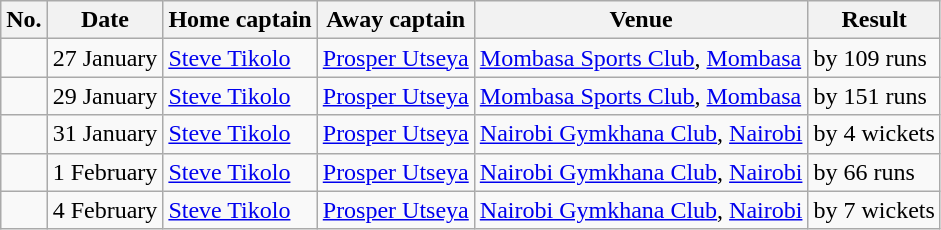<table class="wikitable">
<tr>
<th>No.</th>
<th>Date</th>
<th>Home captain</th>
<th>Away captain</th>
<th>Venue</th>
<th>Result</th>
</tr>
<tr>
<td></td>
<td>27 January</td>
<td><a href='#'>Steve Tikolo</a></td>
<td><a href='#'>Prosper Utseya</a></td>
<td><a href='#'>Mombasa Sports Club</a>, <a href='#'>Mombasa</a></td>
<td> by 109 runs</td>
</tr>
<tr>
<td></td>
<td>29 January</td>
<td><a href='#'>Steve Tikolo</a></td>
<td><a href='#'>Prosper Utseya</a></td>
<td><a href='#'>Mombasa Sports Club</a>, <a href='#'>Mombasa</a></td>
<td> by 151 runs</td>
</tr>
<tr>
<td></td>
<td>31 January</td>
<td><a href='#'>Steve Tikolo</a></td>
<td><a href='#'>Prosper Utseya</a></td>
<td><a href='#'>Nairobi Gymkhana Club</a>, <a href='#'>Nairobi</a></td>
<td> by 4 wickets</td>
</tr>
<tr>
<td></td>
<td>1 February</td>
<td><a href='#'>Steve Tikolo</a></td>
<td><a href='#'>Prosper Utseya</a></td>
<td><a href='#'>Nairobi Gymkhana Club</a>, <a href='#'>Nairobi</a></td>
<td> by 66 runs</td>
</tr>
<tr>
<td></td>
<td>4 February</td>
<td><a href='#'>Steve Tikolo</a></td>
<td><a href='#'>Prosper Utseya</a></td>
<td><a href='#'>Nairobi Gymkhana Club</a>, <a href='#'>Nairobi</a></td>
<td> by 7 wickets</td>
</tr>
</table>
